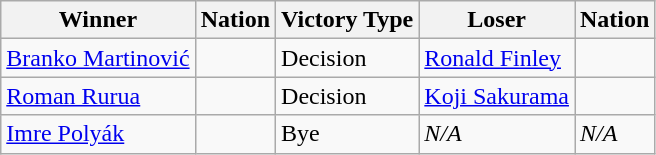<table class="wikitable sortable" style="text-align:left;">
<tr>
<th>Winner</th>
<th>Nation</th>
<th>Victory Type</th>
<th>Loser</th>
<th>Nation</th>
</tr>
<tr>
<td><a href='#'>Branko Martinović</a></td>
<td></td>
<td>Decision</td>
<td><a href='#'>Ronald Finley</a></td>
<td></td>
</tr>
<tr>
<td><a href='#'>Roman Rurua</a></td>
<td></td>
<td>Decision</td>
<td><a href='#'>Koji Sakurama</a></td>
<td></td>
</tr>
<tr>
<td><a href='#'>Imre Polyák</a></td>
<td></td>
<td>Bye</td>
<td><em>N/A</em></td>
<td><em>N/A</em></td>
</tr>
</table>
